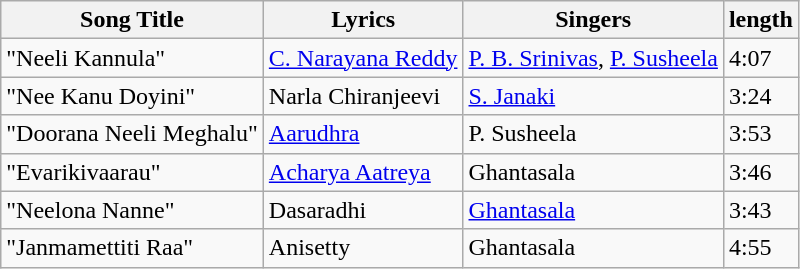<table class="wikitable">
<tr>
<th>Song Title</th>
<th>Lyrics</th>
<th>Singers</th>
<th>length</th>
</tr>
<tr>
<td>"Neeli Kannula"</td>
<td><a href='#'>C. Narayana Reddy</a></td>
<td><a href='#'>P. B. Srinivas</a>, <a href='#'>P. Susheela</a></td>
<td>4:07</td>
</tr>
<tr>
<td>"Nee Kanu Doyini"</td>
<td>Narla Chiranjeevi</td>
<td><a href='#'>S. Janaki</a></td>
<td>3:24</td>
</tr>
<tr>
<td>"Doorana Neeli Meghalu"</td>
<td><a href='#'>Aarudhra</a></td>
<td>P. Susheela</td>
<td>3:53</td>
</tr>
<tr>
<td>"Evarikivaarau"</td>
<td><a href='#'>Acharya Aatreya</a></td>
<td>Ghantasala</td>
<td>3:46</td>
</tr>
<tr>
<td>"Neelona Nanne"</td>
<td>Dasaradhi</td>
<td><a href='#'>Ghantasala</a></td>
<td>3:43</td>
</tr>
<tr>
<td>"Janmamettiti Raa"</td>
<td>Anisetty</td>
<td>Ghantasala</td>
<td>4:55</td>
</tr>
</table>
